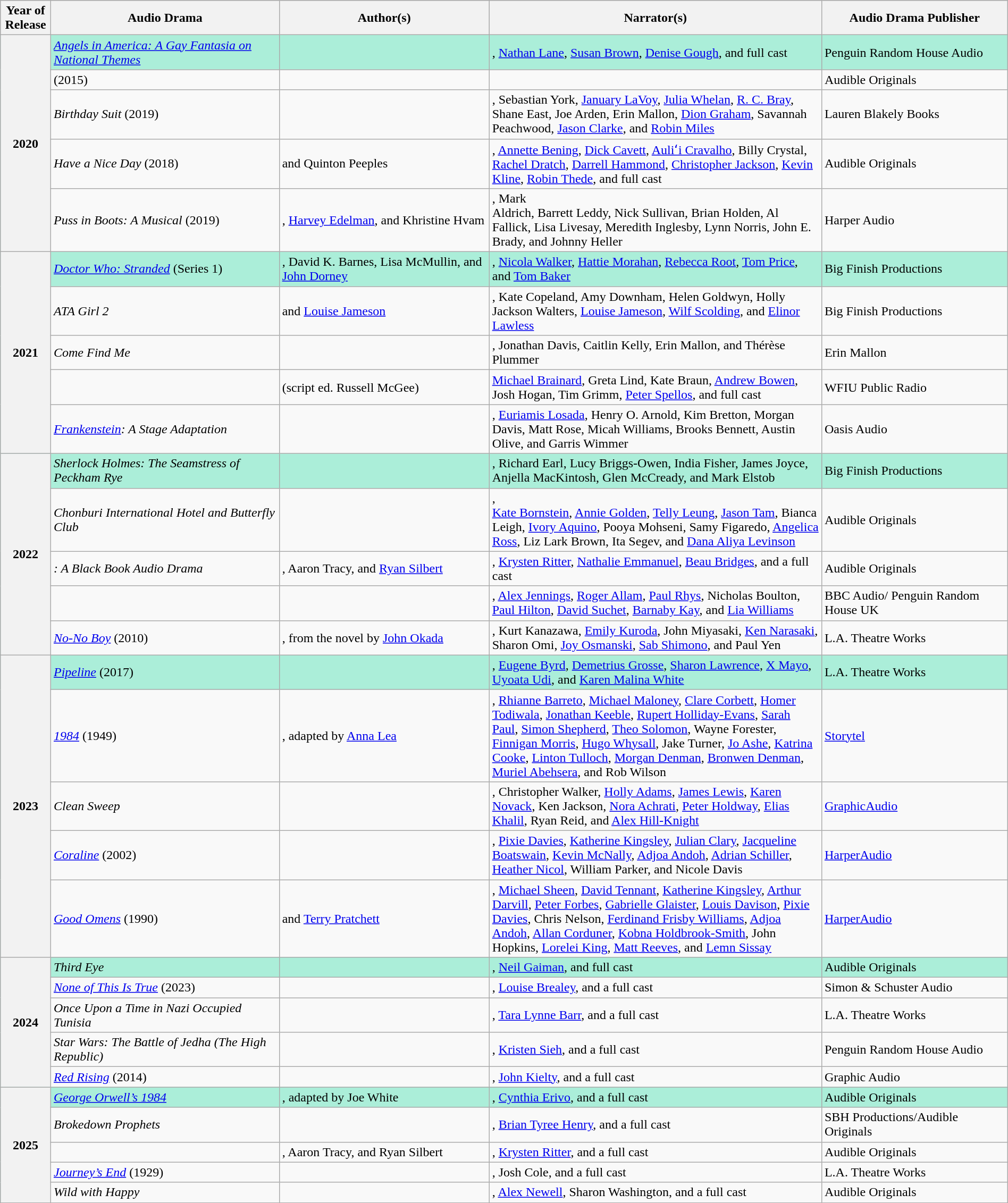<table class="wikitable sortable mw-collapsible" style="width:100%">
<tr bgcolor="#bebebe">
<th width="5%">Year of Release</th>
<th>Audio Drama</th>
<th>Author(s)</th>
<th width="33%">Narrator(s)</th>
<th>Audio Drama Publisher</th>
</tr>
<tr style="background:#ABEED9">
<th rowspan="5">2020<br></th>
<td><em><a href='#'>Angels in America: A Gay Fantasia on National Themes</a></em></td>
<td></td>
<td>, <a href='#'>Nathan Lane</a>, <a href='#'>Susan Brown</a>, <a href='#'>Denise Gough</a>, and full cast</td>
<td>Penguin Random House Audio</td>
</tr>
<tr>
<td><em></em> (2015)</td>
<td></td>
<td></td>
<td>Audible Originals</td>
</tr>
<tr>
<td><em>Birthday Suit</em> (2019)</td>
<td></td>
<td>, Sebastian York, <a href='#'>January LaVoy</a>, <a href='#'>Julia Whelan</a>, <a href='#'>R. C. Bray</a>, Shane East, Joe Arden, Erin Mallon, <a href='#'>Dion Graham</a>, Savannah Peachwood, <a href='#'>Jason Clarke</a>, and <a href='#'>Robin Miles</a></td>
<td>Lauren Blakely Books</td>
</tr>
<tr>
<td><em>Have a Nice Day</em> (2018)</td>
<td> and Quinton Peeples</td>
<td>, <a href='#'>Annette Bening</a>, <a href='#'>Dick Cavett</a>, <a href='#'>Auliʻi Cravalho</a>, Billy Crystal, <a href='#'>Rachel Dratch</a>, <a href='#'>Darrell Hammond</a>, <a href='#'>Christopher Jackson</a>, <a href='#'>Kevin Kline</a>, <a href='#'>Robin Thede</a>, and full cast</td>
<td>Audible Originals</td>
</tr>
<tr>
<td><em>Puss in Boots: A Musical</em> (2019)</td>
<td>, <a href='#'>Harvey Edelman</a>, and Khristine Hvam</td>
<td>, Mark<br>Aldrich, Barrett Leddy, Nick Sullivan, Brian Holden, Al Fallick, Lisa Livesay, Meredith Inglesby, Lynn Norris, John E. Brady, and Johnny Heller</td>
<td>Harper Audio</td>
</tr>
<tr style="background:#ABEED9">
<th rowspan="5">2021<br></th>
<td><em><a href='#'>Doctor Who: Stranded</a></em> (Series 1)</td>
<td>, David K. Barnes, Lisa McMullin, and <a href='#'>John Dorney</a></td>
<td>, <a href='#'>Nicola Walker</a>, <a href='#'>Hattie Morahan</a>, <a href='#'>Rebecca Root</a>, <a href='#'>Tom Price</a>, and <a href='#'>Tom Baker</a></td>
<td>Big Finish Productions</td>
</tr>
<tr>
<td><em>ATA Girl 2</em></td>
<td>and <a href='#'>Louise Jameson</a></td>
<td>, Kate Copeland, Amy Downham, Helen Goldwyn, Holly Jackson Walters, <a href='#'>Louise Jameson</a>, <a href='#'>Wilf Scolding</a>, and <a href='#'>Elinor Lawless</a></td>
<td>Big Finish Productions</td>
</tr>
<tr>
<td><em>Come Find Me</em></td>
<td></td>
<td>, Jonathan Davis, Caitlin Kelly, Erin Mallon, and Thérèse Plummer</td>
<td>Erin Mallon</td>
</tr>
<tr>
<td><em></em></td>
<td>(script ed. Russell McGee)</td>
<td><a href='#'>Michael Brainard</a>, Greta Lind, Kate Braun, <a href='#'>Andrew Bowen</a>, Josh Hogan, Tim Grimm, <a href='#'>Peter Spellos</a>, and full cast</td>
<td>WFIU Public Radio</td>
</tr>
<tr>
<td><em><a href='#'>Frankenstein</a>: A Stage Adaptation</em></td>
<td></td>
<td>, <a href='#'>Euriamis Losada</a>, Henry O. Arnold, Kim Bretton, Morgan Davis, Matt Rose, Micah Williams, Brooks Bennett, Austin Olive, and Garris Wimmer</td>
<td>Oasis Audio</td>
</tr>
<tr style="background:#ABEED9">
<th rowspan="5">2022<br></th>
<td><em>Sherlock Holmes: The Seamstress of Peckham Rye</em></td>
<td></td>
<td>, Richard Earl, Lucy Briggs-Owen, India Fisher, James Joyce, Anjella MacKintosh, Glen McCready, and Mark Elstob</td>
<td>Big Finish Productions</td>
</tr>
<tr>
<td><em>Chonburi International Hotel and Butterfly Club</em></td>
<td></td>
<td>,<br><a href='#'>Kate Bornstein</a>, <a href='#'>Annie Golden</a>, <a href='#'>Telly Leung</a>, <a href='#'>Jason Tam</a>, Bianca Leigh, <a href='#'>Ivory Aquino</a>, Pooya Mohseni, Samy Figaredo, <a href='#'>Angelica Ross</a>, Liz Lark Brown, Ita Segev, and <a href='#'>Dana Aliya Levinson</a></td>
<td>Audible Originals</td>
</tr>
<tr>
<td><em>: A Black Book Audio Drama</em></td>
<td>, Aaron Tracy, and <a href='#'>Ryan Silbert</a></td>
<td>, <a href='#'>Krysten Ritter</a>, <a href='#'>Nathalie Emmanuel</a>, <a href='#'>Beau Bridges</a>, and a full cast</td>
<td>Audible Originals</td>
</tr>
<tr>
<td><em></em></td>
<td></td>
<td>, <a href='#'>Alex Jennings</a>, <a href='#'>Roger Allam</a>, <a href='#'>Paul Rhys</a>, Nicholas Boulton, <a href='#'>Paul Hilton</a>, <a href='#'>David Suchet</a>, <a href='#'>Barnaby Kay</a>, and <a href='#'>Lia Williams</a></td>
<td>BBC Audio/ Penguin Random House UK</td>
</tr>
<tr>
<td><em><a href='#'>No-No Boy</a></em> (2010)</td>
<td>, from the novel by <a href='#'>John Okada</a></td>
<td>, Kurt Kanazawa, <a href='#'>Emily Kuroda</a>, John Miyasaki, <a href='#'>Ken Narasaki</a>, Sharon Omi, <a href='#'>Joy Osmanski</a>, <a href='#'>Sab Shimono</a>, and Paul Yen</td>
<td>L.A. Theatre Works</td>
</tr>
<tr style="background:#ABEED9">
<th rowspan="5">2023<br></th>
<td><em><a href='#'>Pipeline</a></em> (2017)</td>
<td></td>
<td>, <a href='#'>Eugene Byrd</a>, <a href='#'>Demetrius Grosse</a>, <a href='#'>Sharon Lawrence</a>, <a href='#'>X Mayo</a>, <a href='#'>Uyoata Udi</a>, and <a href='#'>Karen Malina White</a></td>
<td>L.A. Theatre Works</td>
</tr>
<tr>
<td><a href='#'><em>1984</em></a> (1949)</td>
<td>, adapted by <a href='#'>Anna Lea</a></td>
<td>, <a href='#'>Rhianne Barreto</a>, <a href='#'>Michael Maloney</a>, <a href='#'>Clare Corbett</a>, <a href='#'>Homer Todiwala</a>, <a href='#'>Jonathan Keeble</a>, <a href='#'>Rupert Holliday-Evans</a>, <a href='#'>Sarah Paul</a>, <a href='#'>Simon Shepherd</a>, <a href='#'>Theo Solomon</a>, Wayne Forester, <a href='#'>Finnigan Morris</a>, <a href='#'>Hugo Whysall</a>, Jake Turner, <a href='#'>Jo Ashe</a>, <a href='#'>Katrina Cooke</a>, <a href='#'>Linton Tulloch</a>, <a href='#'>Morgan Denman</a>, <a href='#'>Bronwen Denman</a>, <a href='#'>Muriel Abehsera</a>, and Rob Wilson</td>
<td><a href='#'>Storytel</a></td>
</tr>
<tr>
<td><em>Clean Sweep</em></td>
<td></td>
<td>, Christopher Walker, <a href='#'>Holly Adams</a>, <a href='#'>James Lewis</a>, <a href='#'>Karen Novack</a>, Ken Jackson, <a href='#'>Nora Achrati</a>, <a href='#'>Peter Holdway</a>, <a href='#'>Elias Khalil</a>, Ryan Reid, and <a href='#'>Alex Hill-Knight</a></td>
<td><a href='#'>GraphicAudio</a></td>
</tr>
<tr>
<td><em><a href='#'>Coraline</a></em> (2002)</td>
<td></td>
<td>, <a href='#'>Pixie Davies</a>, <a href='#'>Katherine Kingsley</a>, <a href='#'>Julian Clary</a>, <a href='#'>Jacqueline Boatswain</a>, <a href='#'>Kevin McNally</a>, <a href='#'>Adjoa Andoh</a>, <a href='#'>Adrian Schiller</a>, <a href='#'>Heather Nicol</a>, William Parker, and Nicole Davis</td>
<td><a href='#'>HarperAudio</a></td>
</tr>
<tr>
<td><em><a href='#'>Good Omens</a></em> (1990)</td>
<td> and <a href='#'>Terry Pratchett</a></td>
<td>, <a href='#'>Michael Sheen</a>, <a href='#'>David Tennant</a>, <a href='#'>Katherine Kingsley</a>, <a href='#'>Arthur Darvill</a>, <a href='#'>Peter Forbes</a>, <a href='#'>Gabrielle Glaister</a>, <a href='#'>Louis Davison</a>, <a href='#'>Pixie Davies</a>, Chris Nelson, <a href='#'>Ferdinand Frisby Williams</a>, <a href='#'>Adjoa Andoh</a>, <a href='#'>Allan Corduner</a>, <a href='#'>Kobna Holdbrook-Smith</a>, John Hopkins, <a href='#'>Lorelei King</a>, <a href='#'>Matt Reeves</a>, and <a href='#'>Lemn Sissay</a></td>
<td><a href='#'>HarperAudio</a></td>
</tr>
<tr style="background:#ABEED9">
<th rowspan="5">2024<br></th>
<td><em>Third Eye</em></td>
<td></td>
<td>, <a href='#'>Neil Gaiman</a>, and full cast</td>
<td>Audible Originals</td>
</tr>
<tr>
<td><em><a href='#'>None of This Is True</a></em> (2023)</td>
<td></td>
<td>, <a href='#'>Louise Brealey</a>, and a full cast</td>
<td>Simon & Schuster Audio</td>
</tr>
<tr>
<td><em>Once Upon a Time in Nazi Occupied Tunisia</em></td>
<td></td>
<td>, <a href='#'>Tara Lynne Barr</a>, and a full cast</td>
<td>L.A. Theatre Works</td>
</tr>
<tr>
<td><em>Star Wars: The Battle of Jedha (The High Republic)</em></td>
<td></td>
<td>, <a href='#'>Kristen Sieh</a>, and a full cast</td>
<td>Penguin Random House Audio</td>
</tr>
<tr>
<td><em><a href='#'>Red Rising</a></em> (2014)</td>
<td></td>
<td>, <a href='#'>John Kielty</a>, and a full cast</td>
<td>Graphic Audio</td>
</tr>
<tr style="background:#ABEED9">
<th rowspan="5">2025<br></th>
<td><em><a href='#'>George Orwell’s 1984</a></em></td>
<td>, adapted by Joe White</td>
<td>, <a href='#'>Cynthia Erivo</a>, and a full cast</td>
<td>Audible Originals</td>
</tr>
<tr>
<td><em>Brokedown Prophets</em></td>
<td></td>
<td>, <a href='#'>Brian Tyree Henry</a>, and a full cast</td>
<td>SBH Productions/Audible Originals</td>
</tr>
<tr>
<td><em></em></td>
<td>, Aaron Tracy, and Ryan Silbert</td>
<td>, <a href='#'>Krysten Ritter</a>, and a full cast</td>
<td>Audible Originals</td>
</tr>
<tr>
<td><em><a href='#'>Journey’s End</a></em> (1929)</td>
<td></td>
<td>, Josh Cole, and a full cast</td>
<td>L.A. Theatre Works</td>
</tr>
<tr>
<td><em>Wild with Happy</em></td>
<td></td>
<td>, <a href='#'>Alex Newell</a>, Sharon Washington, and a full cast</td>
<td>Audible Originals</td>
</tr>
</table>
